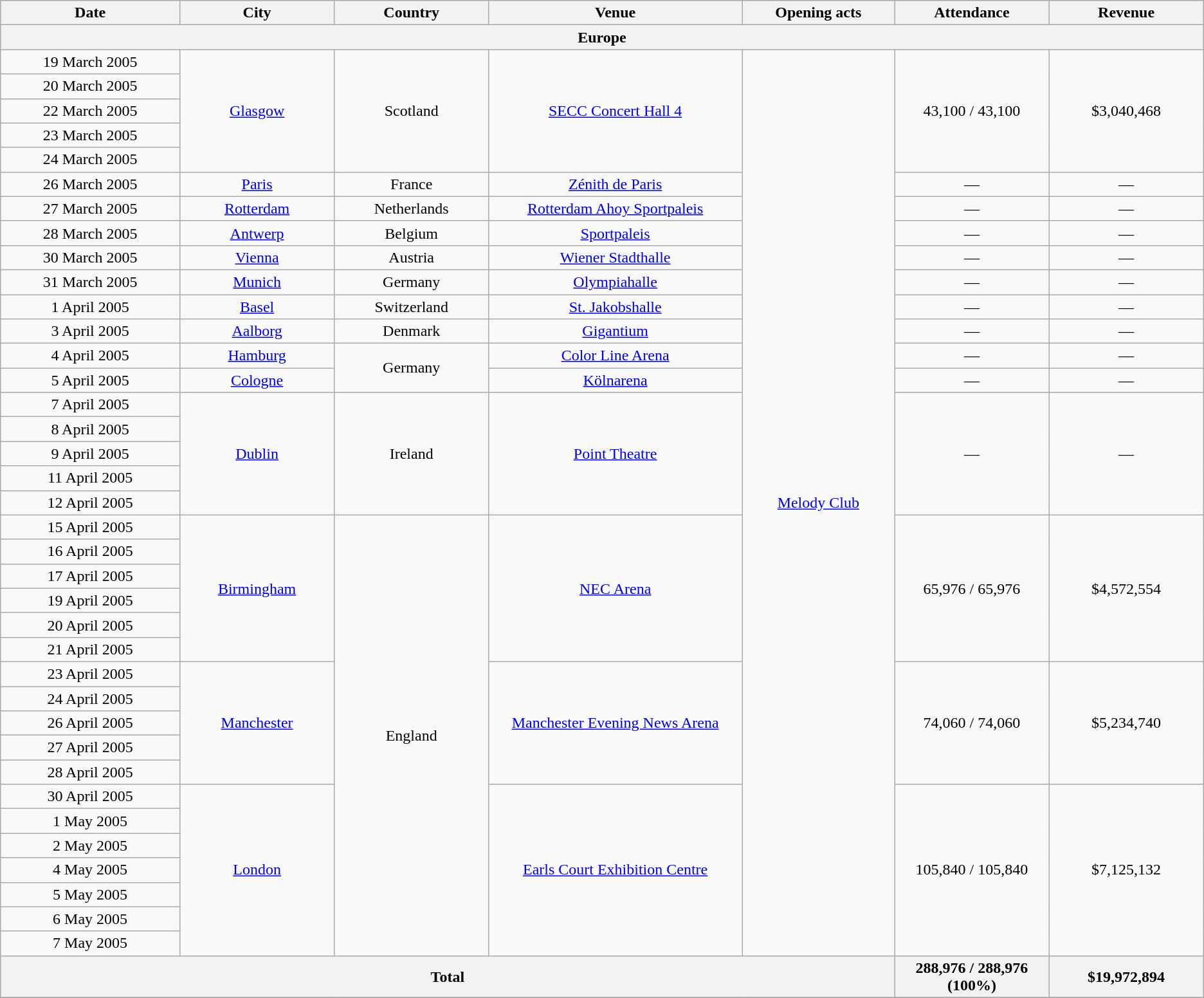<table class="wikitable plainrowheaders" style="text-align:center;">
<tr>
<th scope="col" style="width:12em;">Date</th>
<th scope="col" style="width:10em;">City</th>
<th scope="col" style="width:10em;">Country</th>
<th scope="col" style="width:17em;">Venue</th>
<th scope="col" style="width:10em;">Opening acts</th>
<th scope="col" style="width:10em;">Attendance</th>
<th scope="col" style="width:10em;">Revenue</th>
</tr>
<tr>
<th colspan="7"><strong>Europe</strong></th>
</tr>
<tr>
<td>19 March 2005</td>
<td rowspan="5"><a href='#'>Glasgow</a></td>
<td rowspan="5">Scotland</td>
<td rowspan="5"><a href='#'>SECC Concert Hall 4</a></td>
<td rowspan="37"><a href='#'>Melody Club</a></td>
<td rowspan="5">43,100 / 43,100</td>
<td rowspan="5">$3,040,468</td>
</tr>
<tr>
<td>20 March 2005</td>
</tr>
<tr>
<td>22 March 2005</td>
</tr>
<tr>
<td>23 March 2005</td>
</tr>
<tr>
<td>24 March 2005</td>
</tr>
<tr>
<td>26 March 2005</td>
<td><a href='#'>Paris</a></td>
<td>France</td>
<td><a href='#'>Zénith de Paris</a></td>
<td>—</td>
<td>—</td>
</tr>
<tr>
<td>27 March 2005</td>
<td><a href='#'>Rotterdam</a></td>
<td>Netherlands</td>
<td><a href='#'>Rotterdam Ahoy Sportpaleis</a></td>
<td>—</td>
<td>—</td>
</tr>
<tr>
<td>28 March 2005</td>
<td><a href='#'>Antwerp</a></td>
<td>Belgium</td>
<td><a href='#'>Sportpaleis</a></td>
<td>—</td>
<td>—</td>
</tr>
<tr>
<td>30 March 2005</td>
<td><a href='#'>Vienna</a></td>
<td>Austria</td>
<td><a href='#'>Wiener Stadthalle</a></td>
<td>—</td>
<td>—</td>
</tr>
<tr>
<td>31 March 2005</td>
<td><a href='#'>Munich</a></td>
<td>Germany</td>
<td><a href='#'>Olympiahalle</a></td>
<td>—</td>
<td>—</td>
</tr>
<tr>
<td>1 April 2005</td>
<td><a href='#'>Basel</a></td>
<td>Switzerland</td>
<td><a href='#'>St. Jakobshalle</a></td>
<td>—</td>
<td>—</td>
</tr>
<tr>
<td>3 April 2005</td>
<td><a href='#'>Aalborg</a></td>
<td>Denmark</td>
<td><a href='#'>Gigantium</a></td>
<td>—</td>
<td>—</td>
</tr>
<tr>
<td>4 April 2005</td>
<td><a href='#'>Hamburg</a></td>
<td rowspan="2">Germany</td>
<td><a href='#'>Color Line Arena</a></td>
<td>—</td>
<td>—</td>
</tr>
<tr>
<td>5 April 2005</td>
<td><a href='#'>Cologne</a></td>
<td><a href='#'>Kölnarena</a></td>
<td>—</td>
<td>—</td>
</tr>
<tr>
<td>7 April 2005</td>
<td rowspan="5"><a href='#'>Dublin</a></td>
<td rowspan="5">Ireland</td>
<td rowspan="5"><a href='#'>Point Theatre</a></td>
<td rowspan="5">—</td>
<td rowspan="5">—</td>
</tr>
<tr>
<td>8 April 2005</td>
</tr>
<tr>
<td>9 April 2005</td>
</tr>
<tr>
<td>11 April 2005</td>
</tr>
<tr>
<td>12 April 2005</td>
</tr>
<tr>
<td>15 April 2005</td>
<td rowspan="6"><a href='#'>Birmingham</a></td>
<td rowspan="18">England</td>
<td rowspan="6"><a href='#'>NEC Arena</a></td>
<td rowspan="6">65,976 / 65,976</td>
<td rowspan="6">$4,572,554</td>
</tr>
<tr>
<td>16 April 2005</td>
</tr>
<tr>
<td>17 April 2005</td>
</tr>
<tr>
<td>19 April 2005</td>
</tr>
<tr>
<td>20 April 2005</td>
</tr>
<tr>
<td>21 April 2005</td>
</tr>
<tr>
<td>23 April 2005</td>
<td rowspan="5"><a href='#'>Manchester</a></td>
<td rowspan="5"><a href='#'>Manchester Evening News Arena</a></td>
<td rowspan="5">74,060 / 74,060</td>
<td rowspan="5">$5,234,740</td>
</tr>
<tr>
<td>24 April 2005</td>
</tr>
<tr>
<td>26 April 2005</td>
</tr>
<tr>
<td>27 April 2005</td>
</tr>
<tr>
<td>28 April 2005</td>
</tr>
<tr>
<td>30 April 2005</td>
<td rowspan="7"><a href='#'>London</a></td>
<td rowspan="7"><a href='#'>Earls Court Exhibition Centre</a></td>
<td rowspan="7">105,840 / 105,840</td>
<td rowspan="7">$7,125,132</td>
</tr>
<tr>
<td>1 May 2005</td>
</tr>
<tr>
<td>2 May 2005</td>
</tr>
<tr>
<td>4 May 2005</td>
</tr>
<tr>
<td>5 May 2005</td>
</tr>
<tr>
<td>6 May 2005</td>
</tr>
<tr>
<td>7 May 2005</td>
</tr>
<tr>
<th colspan="5"><strong>Total</strong></th>
<th><strong>288,976</strong> / <strong>288,976</strong> (100%)</th>
<th><strong>$19,972,894</strong></th>
</tr>
<tr>
</tr>
</table>
